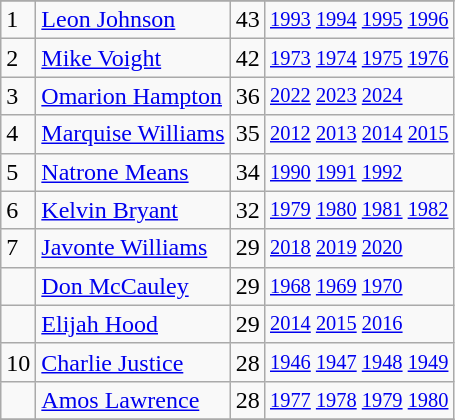<table class="wikitable">
<tr>
</tr>
<tr>
<td>1</td>
<td><a href='#'>Leon Johnson</a></td>
<td>43</td>
<td style="font-size:85%;"><a href='#'>1993</a> <a href='#'>1994</a> <a href='#'>1995</a> <a href='#'>1996</a></td>
</tr>
<tr>
<td>2</td>
<td><a href='#'>Mike Voight</a></td>
<td>42</td>
<td style="font-size:85%;"><a href='#'>1973</a> <a href='#'>1974</a> <a href='#'>1975</a> <a href='#'>1976</a></td>
</tr>
<tr>
<td>3</td>
<td><a href='#'>Omarion Hampton</a></td>
<td>36</td>
<td style="font-size:85%;"><a href='#'>2022</a> <a href='#'>2023</a> <a href='#'>2024</a></td>
</tr>
<tr>
<td>4</td>
<td><a href='#'>Marquise Williams</a></td>
<td>35</td>
<td style="font-size:85%;"><a href='#'>2012</a> <a href='#'>2013</a> <a href='#'>2014</a> <a href='#'>2015</a></td>
</tr>
<tr>
<td>5</td>
<td><a href='#'>Natrone Means</a></td>
<td>34</td>
<td style="font-size:85%;"><a href='#'>1990</a> <a href='#'>1991</a> <a href='#'>1992</a></td>
</tr>
<tr>
<td>6</td>
<td><a href='#'>Kelvin Bryant</a></td>
<td>32</td>
<td style="font-size:85%;"><a href='#'>1979</a> <a href='#'>1980</a> <a href='#'>1981</a> <a href='#'>1982</a></td>
</tr>
<tr>
<td>7</td>
<td><a href='#'>Javonte Williams</a></td>
<td>29</td>
<td style="font-size:85%;"><a href='#'>2018</a> <a href='#'>2019</a> <a href='#'>2020</a></td>
</tr>
<tr>
<td></td>
<td><a href='#'>Don McCauley</a></td>
<td>29</td>
<td style="font-size:85%;"><a href='#'>1968</a> <a href='#'>1969</a> <a href='#'>1970</a></td>
</tr>
<tr>
<td></td>
<td><a href='#'>Elijah Hood</a></td>
<td>29</td>
<td style="font-size:85%;"><a href='#'>2014</a> <a href='#'>2015</a> <a href='#'>2016</a></td>
</tr>
<tr>
<td>10</td>
<td><a href='#'>Charlie Justice</a></td>
<td>28</td>
<td style="font-size:85%;"><a href='#'>1946</a> <a href='#'>1947</a> <a href='#'>1948</a> <a href='#'>1949</a></td>
</tr>
<tr>
<td></td>
<td><a href='#'>Amos Lawrence</a></td>
<td>28</td>
<td style="font-size:85%;"><a href='#'>1977</a> <a href='#'>1978</a> <a href='#'>1979</a> <a href='#'>1980</a></td>
</tr>
<tr>
</tr>
</table>
